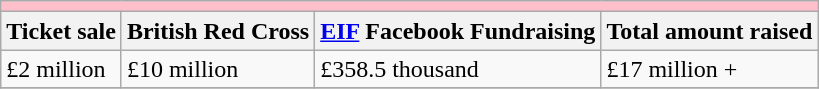<table class="wikitable">
<tr>
<td colspan=5 style="background:pink;"></td>
</tr>
<tr>
<th>Ticket sale</th>
<th>British Red Cross</th>
<th><a href='#'>EIF</a> Facebook Fundraising</th>
<th>Total amount raised</th>
</tr>
<tr>
<td>£2 million</td>
<td>£10 million</td>
<td>£358.5 thousand</td>
<td>£17 million +</td>
</tr>
<tr>
</tr>
</table>
